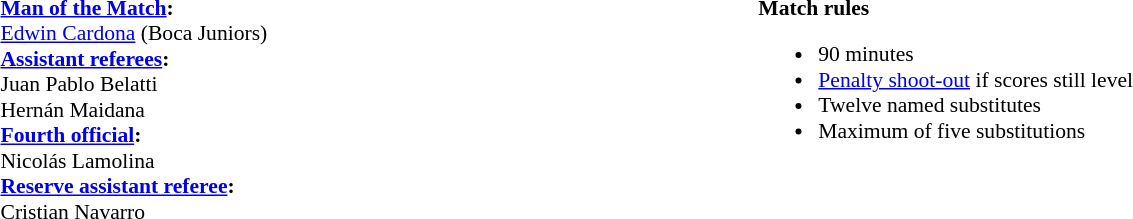<table width=100% style="font-size: 90%">
<tr>
<td><br><strong><a href='#'>Man of the Match</a>:</strong>
<br><a href='#'>Edwin Cardona</a> (Boca Juniors)<br><strong><a href='#'>Assistant referees</a>:</strong>
<br>Juan Pablo Belatti
<br>Hernán Maidana
<br><strong><a href='#'>Fourth official</a>:</strong>
<br>Nicolás Lamolina
<br><strong><a href='#'>Reserve assistant referee</a>:</strong>
<br>Cristian Navarro</td>
<td style="width:60%; vertical-align:top"><br><strong>Match rules</strong><ul><li>90 minutes</li><li><a href='#'>Penalty shoot-out</a> if scores still level</li><li>Twelve named substitutes</li><li>Maximum of five substitutions</li></ul></td>
</tr>
</table>
